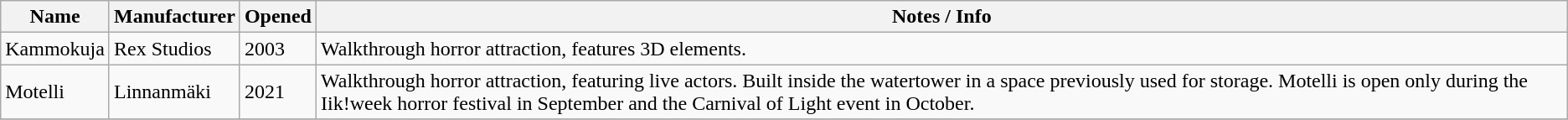<table class="wikitable sortable">
<tr>
<th>Name</th>
<th>Manufacturer</th>
<th>Opened</th>
<th>Notes / Info</th>
</tr>
<tr>
<td>Kammokuja</td>
<td>Rex Studios</td>
<td>2003</td>
<td>Walkthrough horror attraction, features 3D elements.</td>
</tr>
<tr>
<td>Motelli</td>
<td>Linnanmäki</td>
<td>2021</td>
<td>Walkthrough horror attraction, featuring live actors. Built inside the watertower in a space previously used for storage. Motelli is open only during the Iik!week horror festival in September and the Carnival of Light event in October.</td>
</tr>
<tr>
</tr>
</table>
